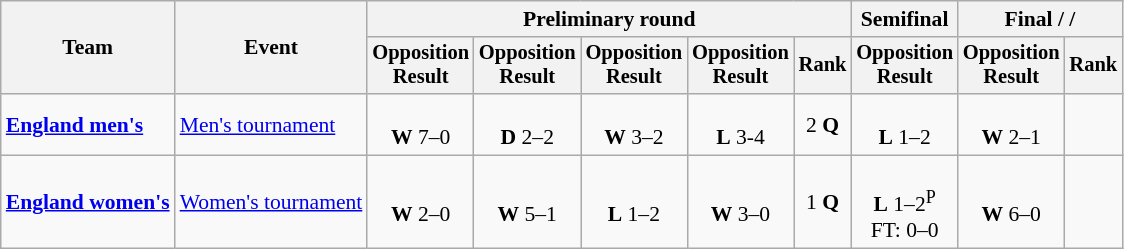<table class=wikitable style=font-size:90%;text-align:center>
<tr>
<th rowspan=2>Team</th>
<th rowspan=2>Event</th>
<th colspan=5>Preliminary round</th>
<th>Semifinal</th>
<th colspan=2>Final /  / </th>
</tr>
<tr style=font-size:95%>
<th>Opposition<br>Result</th>
<th>Opposition<br>Result</th>
<th>Opposition<br>Result</th>
<th>Opposition<br>Result</th>
<th>Rank</th>
<th>Opposition<br>Result</th>
<th>Opposition<br>Result</th>
<th>Rank</th>
</tr>
<tr>
<td align=left><strong><a href='#'>England men's</a></strong></td>
<td align=left><a href='#'>Men's tournament</a></td>
<td><br><strong>W</strong> 7–0</td>
<td><br><strong>D</strong> 2–2</td>
<td><br><strong>W</strong> 3–2</td>
<td><br><strong>L</strong> 3-4</td>
<td>2 <strong>Q</strong></td>
<td><br><strong>L</strong> 1–2</td>
<td><br><strong>W</strong> 2–1</td>
<td></td>
</tr>
<tr>
<td align=left><strong><a href='#'>England women's</a></strong></td>
<td align=left><a href='#'>Women's tournament</a></td>
<td><br><strong>W</strong> 2–0</td>
<td><br><strong>W</strong> 5–1</td>
<td><br><strong>L</strong> 1–2</td>
<td><br><strong>W</strong> 3–0</td>
<td>1 <strong>Q</strong></td>
<td><br><strong>L</strong> 1–2<sup>P</sup><br>FT: 0–0</td>
<td><br><strong>W</strong> 6–0</td>
<td></td>
</tr>
</table>
